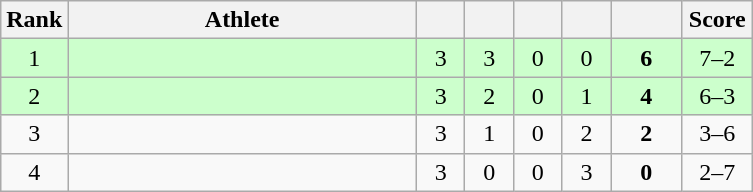<table class="wikitable" style="text-align: center;">
<tr>
<th width=25>Rank</th>
<th width=225>Athlete</th>
<th width=25></th>
<th width=25></th>
<th width=25></th>
<th width=25></th>
<th width=40></th>
<th width=40>Score</th>
</tr>
<tr bgcolor=ccffcc>
<td>1</td>
<td align=left></td>
<td>3</td>
<td>3</td>
<td>0</td>
<td>0</td>
<td><strong>6</strong></td>
<td>7–2</td>
</tr>
<tr bgcolor=ccffcc>
<td>2</td>
<td align=left></td>
<td>3</td>
<td>2</td>
<td>0</td>
<td>1</td>
<td><strong>4</strong></td>
<td>6–3</td>
</tr>
<tr>
<td>3</td>
<td align=left></td>
<td>3</td>
<td>1</td>
<td>0</td>
<td>2</td>
<td><strong>2</strong></td>
<td>3–6</td>
</tr>
<tr>
<td>4</td>
<td align=left></td>
<td>3</td>
<td>0</td>
<td>0</td>
<td>3</td>
<td><strong>0</strong></td>
<td>2–7</td>
</tr>
</table>
